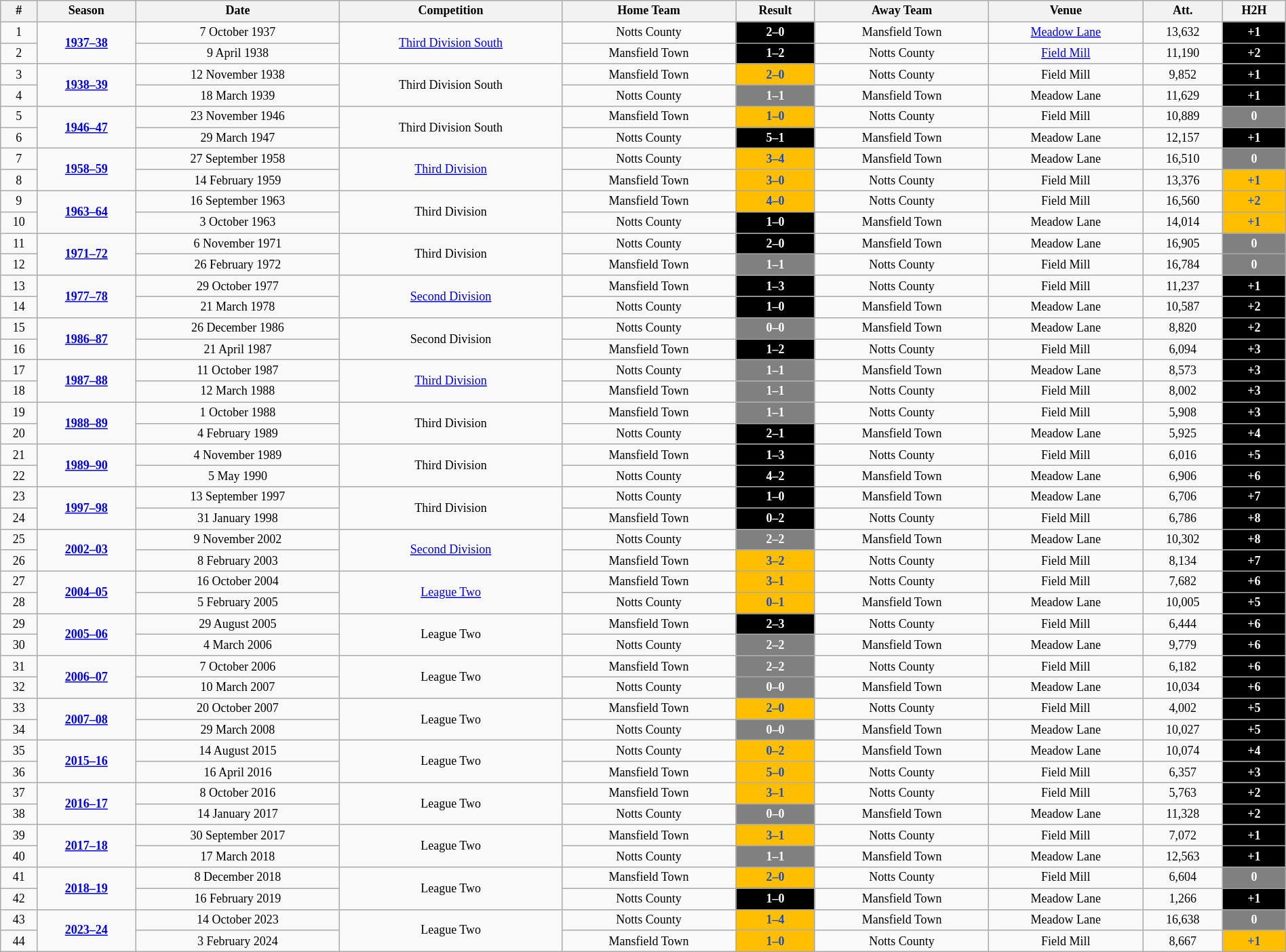<table class="wikitable" style="text-align: center; width: 100%; font-size: 12px">
<tr>
<th><strong>#</strong></th>
<th><strong>Season</strong></th>
<th><strong>Date</strong></th>
<th><strong>Competition</strong></th>
<th><strong>Home Team</strong></th>
<th><strong>Result</strong></th>
<th><strong>Away Team</strong></th>
<th><strong>Venue</strong></th>
<th><strong>Att.</strong></th>
<th><strong>H2H</strong></th>
</tr>
<tr>
<td>1</td>
<td rowspan=2><strong><a href='#'>1937–38</a></strong></td>
<td>7 October 1937</td>
<td rowspan=2><a href='#'>Third Division South</a></td>
<td>Notts County</td>
<td style="background:black; color:white"><strong>2–0</strong></td>
<td>Mansfield Town</td>
<td><a href='#'>Meadow Lane</a></td>
<td>13,632</td>
<td style="background:black; color:white"><strong>+1</strong></td>
</tr>
<tr>
<td>2</td>
<td>9 April 1938</td>
<td>Mansfield Town</td>
<td style="background:black; color:white"><strong>1–2</strong></td>
<td>Notts County</td>
<td><a href='#'>Field Mill</a></td>
<td>11,190</td>
<td style="background:black; color:white"><strong>+2</strong></td>
</tr>
<tr>
<td>3</td>
<td rowspan=2><strong><a href='#'>1938–39</a></strong></td>
<td>12 November 1938</td>
<td rowspan=2>Third Division South</td>
<td>Mansfield Town</td>
<td style="background:#ffbf00; color:#1c4ebd"><strong>2–0</strong></td>
<td>Notts County</td>
<td>Field Mill</td>
<td>9,852</td>
<td style="background:black; color:white"><strong>+1</strong></td>
</tr>
<tr>
<td>4</td>
<td>18 March 1939</td>
<td>Notts County</td>
<td style="background:#808080; color:white"><strong>1–1</strong></td>
<td>Mansfield Town</td>
<td>Meadow Lane</td>
<td>11,629</td>
<td style="background:black; color:white"><strong>+1</strong></td>
</tr>
<tr>
<td>5</td>
<td rowspan=2><strong><a href='#'>1946–47</a></strong></td>
<td>23 November 1946</td>
<td rowspan=2>Third Division South</td>
<td>Mansfield Town</td>
<td style="background:#ffbf00; color:#1c4ebd"><strong>1–0</strong></td>
<td>Notts County</td>
<td>Field Mill</td>
<td>10,889</td>
<td style="background:#808080; color:white"><strong>0</strong></td>
</tr>
<tr>
<td>6</td>
<td>29 March 1947</td>
<td>Notts County</td>
<td style="background:black; color:white"><strong>5–1</strong></td>
<td>Mansfield Town</td>
<td>Meadow Lane</td>
<td>12,157</td>
<td style="background:black; color:white"><strong>+1</strong></td>
</tr>
<tr>
<td>7</td>
<td rowspan=2><strong><a href='#'>1958–59</a></strong></td>
<td>27 September 1958</td>
<td rowspan=2><a href='#'>Third Division</a></td>
<td>Notts County</td>
<td style="background:#ffbf00; color:#1c4ebd"><strong>3–4</strong></td>
<td>Mansfield Town</td>
<td>Meadow Lane</td>
<td>16,510</td>
<td style="background:#808080; color:white"><strong>0</strong></td>
</tr>
<tr>
<td>8</td>
<td>14 February 1959</td>
<td>Mansfield Town</td>
<td style="background:#ffbf00; color:#1c4ebd"><strong>3–0</strong></td>
<td>Notts County</td>
<td>Field Mill</td>
<td>13,376</td>
<td style="background:#ffbf00; color:#1c4ebd"><strong>+1</strong></td>
</tr>
<tr>
<td>9</td>
<td rowspan=2><strong><a href='#'>1963–64</a></strong></td>
<td>16 September 1963</td>
<td rowspan=2>Third Division</td>
<td>Mansfield Town</td>
<td style="background:#ffbf00; color:#1c4ebd"><strong>4–0</strong></td>
<td>Notts County</td>
<td>Field Mill</td>
<td>16,560</td>
<td style="background:#ffbf00; color:#1c4ebd"><strong>+2</strong></td>
</tr>
<tr>
<td>10</td>
<td>3 October 1963</td>
<td>Notts County</td>
<td style="background:black; color:white"><strong>1–0</strong></td>
<td>Mansfield Town</td>
<td>Meadow Lane</td>
<td>14,014</td>
<td style="background:#ffbf00; color:#1c4ebd"><strong>+1</strong></td>
</tr>
<tr>
<td>11</td>
<td rowspan=2><strong><a href='#'>1971–72</a></strong></td>
<td>6 November 1971</td>
<td rowspan=2>Third Division</td>
<td>Notts County</td>
<td style="background:black; color:white"><strong>2–0</strong></td>
<td>Mansfield Town</td>
<td>Meadow Lane</td>
<td>16,905</td>
<td style="background:#808080; color:white"><strong>0</strong></td>
</tr>
<tr>
<td>12</td>
<td>26 February 1972</td>
<td>Mansfield Town</td>
<td style="background:#808080; color:white"><strong>1–1</strong></td>
<td>Notts County</td>
<td>Field Mill</td>
<td>16,784</td>
<td style="background:#808080; color:white"><strong>0</strong></td>
</tr>
<tr>
<td>13</td>
<td rowspan=2><strong><a href='#'>1977–78</a></strong></td>
<td>29 October 1977</td>
<td rowspan=2><a href='#'>Second Division</a></td>
<td>Mansfield Town</td>
<td style="background:black; color:white"><strong>1–3</strong></td>
<td>Notts County</td>
<td>Field Mill</td>
<td>11,237</td>
<td style="background:black; color:white"><strong>+1</strong></td>
</tr>
<tr>
<td>14</td>
<td>21 March 1978</td>
<td>Notts County</td>
<td style="background:black; color:white"><strong>1–0</strong></td>
<td>Mansfield Town</td>
<td>Meadow Lane</td>
<td>10,587</td>
<td style="background:black; color:white"><strong>+2</strong></td>
</tr>
<tr>
<td>15</td>
<td rowspan=2><strong><a href='#'>1986–87</a></strong></td>
<td>26 December 1986</td>
<td rowspan=2>Second Division</td>
<td>Notts County</td>
<td style="background:#808080; color:white"><strong>0–0</strong></td>
<td>Mansfield Town</td>
<td>Meadow Lane</td>
<td>8,820</td>
<td style="background:black; color:white"><strong>+2</strong></td>
</tr>
<tr>
<td>16</td>
<td>21 April 1987</td>
<td>Mansfield Town</td>
<td style="background:black; color:white"><strong>1–2</strong></td>
<td>Notts County</td>
<td>Field Mill</td>
<td>6,094</td>
<td style="background:black; color:white"><strong>+3</strong></td>
</tr>
<tr>
<td>17</td>
<td rowspan=2><strong><a href='#'>1987–88</a></strong></td>
<td>11 October 1987</td>
<td rowspan=2><a href='#'>Third Division</a></td>
<td>Notts County</td>
<td style="background:#808080; color:white"><strong>1–1</strong></td>
<td>Mansfield Town</td>
<td>Meadow Lane</td>
<td>8,573</td>
<td style="background:black; color:white"><strong>+3</strong></td>
</tr>
<tr>
<td>18</td>
<td>12 March 1988</td>
<td>Mansfield Town</td>
<td style="background:#808080; color:white"><strong>1–1</strong></td>
<td>Notts County</td>
<td>Field Mill</td>
<td>8,002</td>
<td style="background:black; color:white"><strong>+3</strong></td>
</tr>
<tr>
<td>19</td>
<td rowspan=2><strong><a href='#'>1988–89</a></strong></td>
<td>1 October 1988</td>
<td rowspan=2>Third Division</td>
<td>Mansfield Town</td>
<td style="background:#808080; color:white"><strong>1–1</strong></td>
<td>Notts County</td>
<td>Field Mill</td>
<td>5,908</td>
<td style="background:black; color:white"><strong>+3</strong></td>
</tr>
<tr>
<td>20</td>
<td>4 February 1989</td>
<td>Notts County</td>
<td style="background:black; color:white"><strong>2–1</strong></td>
<td>Mansfield Town</td>
<td>Meadow Lane</td>
<td>5,925</td>
<td style="background:black; color:white"><strong>+4</strong></td>
</tr>
<tr>
<td>21</td>
<td rowspan=2><strong><a href='#'>1989–90</a></strong></td>
<td>4 November 1989</td>
<td rowspan=2>Third Division</td>
<td>Mansfield Town</td>
<td style="background:black; color:white"><strong>1–3</strong></td>
<td>Notts County</td>
<td>Field Mill</td>
<td>6,016</td>
<td style="background:black; color:white"><strong>+5</strong></td>
</tr>
<tr>
<td>22</td>
<td>5 May 1990</td>
<td>Notts County</td>
<td style="background:black; color:white"><strong>4–2</strong></td>
<td>Mansfield Town</td>
<td>Meadow Lane</td>
<td>6,906</td>
<td style="background:black; color:white"><strong>+6</strong></td>
</tr>
<tr>
<td>23</td>
<td rowspan=2><strong><a href='#'>1997–98</a></strong></td>
<td>13 September 1997</td>
<td rowspan=2>Third Division</td>
<td>Notts County</td>
<td style="background:black; color:white"><strong>1–0</strong></td>
<td>Mansfield Town</td>
<td>Meadow Lane</td>
<td>6,706</td>
<td style="background:black; color:white"><strong>+7</strong></td>
</tr>
<tr>
<td>24</td>
<td>31 January 1998</td>
<td>Mansfield Town</td>
<td style="background:black; color:white"><strong>0–2</strong></td>
<td>Notts County</td>
<td>Field Mill</td>
<td>6,786</td>
<td style="background:black; color:white"><strong>+8</strong></td>
</tr>
<tr>
<td>25</td>
<td rowspan=2><strong><a href='#'>2002–03</a></strong></td>
<td>9 November 2002</td>
<td rowspan=2><a href='#'>Second Division</a></td>
<td>Notts County</td>
<td style="background:#808080; color:white"><strong>2–2</strong></td>
<td>Mansfield Town</td>
<td>Meadow Lane</td>
<td>10,302</td>
<td style="background:black; color:white"><strong>+8</strong></td>
</tr>
<tr>
<td>26</td>
<td>8 February 2003</td>
<td>Mansfield Town</td>
<td style="background:#ffbf00; color:#1c4ebd"><strong>3–2</strong></td>
<td>Notts County</td>
<td>Field Mill</td>
<td>8,134</td>
<td style="background:black; color:white"><strong>+7</strong></td>
</tr>
<tr>
<td>27</td>
<td rowspan=2><strong><a href='#'>2004–05</a></strong></td>
<td>16 October 2004</td>
<td rowspan=2><a href='#'>League Two</a></td>
<td>Mansfield Town</td>
<td style="background:#ffbf00; color:#1c4ebd"><strong>3–1</strong></td>
<td>Notts County</td>
<td>Field Mill</td>
<td>7,682</td>
<td style="background:black; color:white"><strong>+6</strong></td>
</tr>
<tr>
<td>28</td>
<td>5 February 2005</td>
<td>Notts County</td>
<td style="background:#ffbf00; color:#1c4ebd"><strong>0–1</strong></td>
<td>Mansfield Town</td>
<td>Meadow Lane</td>
<td>10,005</td>
<td style="background:black; color:white"><strong>+5</strong></td>
</tr>
<tr>
<td>29</td>
<td rowspan=2><strong><a href='#'>2005–06</a></strong></td>
<td>29 August 2005</td>
<td rowspan=2>League Two</td>
<td>Mansfield Town</td>
<td style="background:black; color:white"><strong>2–3</strong></td>
<td>Notts County</td>
<td>Field Mill</td>
<td>6,444</td>
<td style="background:black; color:white"><strong>+6</strong></td>
</tr>
<tr>
<td>30</td>
<td>4 March 2006</td>
<td>Notts County</td>
<td style="background:#808080; color:white"><strong>2–2</strong></td>
<td>Mansfield Town</td>
<td>Meadow Lane</td>
<td>9,779</td>
<td style="background:black; color:white"><strong>+6</strong></td>
</tr>
<tr>
<td>31</td>
<td rowspan=2><strong><a href='#'>2006–07</a></strong></td>
<td>7 October 2006</td>
<td rowspan=2>League Two</td>
<td>Mansfield Town</td>
<td style="background:#808080; color:white"><strong>2–2</strong></td>
<td>Notts County</td>
<td>Field Mill</td>
<td>6,182</td>
<td style="background:black; color:white"><strong>+6</strong></td>
</tr>
<tr>
<td>32</td>
<td>10 March 2007</td>
<td>Notts County</td>
<td style="background:#808080; color:white"><strong>0–0</strong></td>
<td>Mansfield Town</td>
<td>Meadow Lane</td>
<td>10,034</td>
<td style="background:black; color:white"><strong>+6</strong></td>
</tr>
<tr>
<td>33</td>
<td rowspan=2><strong><a href='#'>2007–08</a></strong></td>
<td>20 October 2007</td>
<td rowspan=2>League Two</td>
<td>Mansfield Town</td>
<td style="background:#ffbf00; color:#1c4ebd"><strong>2–0</strong></td>
<td>Notts County</td>
<td>Field Mill</td>
<td>4,002</td>
<td style="background:black; color:white"><strong>+5</strong></td>
</tr>
<tr>
<td>34</td>
<td>29 March 2008</td>
<td>Notts County</td>
<td style="background:#808080; color:white"><strong>0–0</strong></td>
<td>Mansfield Town</td>
<td>Meadow Lane</td>
<td>10,027</td>
<td style="background:black; color:white"><strong>+5</strong></td>
</tr>
<tr>
<td>35</td>
<td rowspan=2><strong><a href='#'>2015–16</a></strong></td>
<td>14 August 2015</td>
<td rowspan=2>League Two</td>
<td>Notts County</td>
<td style="background:#ffbf00; color:#1c4ebd"><strong>0–2</strong></td>
<td>Mansfield Town</td>
<td>Meadow Lane</td>
<td>10,074</td>
<td style="background:black; color:white"><strong>+4</strong></td>
</tr>
<tr>
<td>36</td>
<td>16 April 2016</td>
<td>Mansfield Town</td>
<td style="background:#ffbf00; color:#1c4ebd"><strong>5–0</strong></td>
<td>Notts County</td>
<td>Field Mill</td>
<td>6,357</td>
<td style="background:black; color:white"><strong>+3</strong></td>
</tr>
<tr>
<td>37</td>
<td rowspan=2><strong><a href='#'>2016–17</a></strong></td>
<td>8 October 2016</td>
<td rowspan=2>League Two</td>
<td>Mansfield Town</td>
<td style="background:#ffbf00; color:#1c4ebd"><strong>3–1</strong></td>
<td>Notts County</td>
<td>Field Mill</td>
<td>5,763</td>
<td style="background:black; color:white"><strong>+2</strong></td>
</tr>
<tr>
<td>38</td>
<td>14 January 2017</td>
<td>Notts County</td>
<td style="background:#808080; color:white"><strong>0–0</strong></td>
<td>Mansfield Town</td>
<td>Meadow Lane</td>
<td>11,328</td>
<td style="background:black; color:white"><strong>+2</strong></td>
</tr>
<tr>
<td>39</td>
<td rowspan=2><strong><a href='#'>2017–18</a></strong></td>
<td>30 September 2017</td>
<td rowspan=2>League Two</td>
<td>Mansfield Town</td>
<td style="background:#ffbf00; color:#1c4ebd"><strong>3–1</strong></td>
<td>Notts County</td>
<td>Field Mill</td>
<td>7,072</td>
<td style="background:black; color:white"><strong>+1</strong></td>
</tr>
<tr>
<td>40</td>
<td>17 March 2018</td>
<td>Notts County</td>
<td style="background:#808080; color:white"><strong>1–1</strong></td>
<td>Mansfield Town</td>
<td>Meadow Lane</td>
<td>12,563</td>
<td style="background:black; color:white"><strong>+1</strong></td>
</tr>
<tr>
<td>41</td>
<td rowspan=2><strong><a href='#'>2018–19</a></strong></td>
<td>8 December 2018</td>
<td rowspan=2>League Two</td>
<td>Mansfield Town</td>
<td style="background:#ffbf00; color:#1c4ebd"><strong>2–0</strong></td>
<td>Notts County</td>
<td>Field Mill</td>
<td>6,604</td>
<td style="background:#808080; color:white"><strong>0</strong></td>
</tr>
<tr>
<td>42</td>
<td>16 February 2019</td>
<td>Notts County</td>
<td style="background:black; color:white"><strong>1–0</strong></td>
<td>Mansfield Town</td>
<td>Meadow Lane</td>
<td>1,266</td>
<td style="background:black; color:white"><strong>+1</strong></td>
</tr>
<tr>
<td>43</td>
<td rowspan=2><strong><a href='#'>2023–24</a></strong></td>
<td>14 October 2023</td>
<td rowspan=2>League Two</td>
<td>Notts County</td>
<td style="background:#ffbf00; color:#1c4ebd"><strong>1–4</strong></td>
<td>Mansfield Town</td>
<td>Meadow Lane</td>
<td>16,638</td>
<td style="background:#808080; color:white"><strong>0</strong></td>
</tr>
<tr>
<td>44</td>
<td>3 February 2024</td>
<td>Mansfield Town</td>
<td style="background:#ffbf00; color:#1c4ebd"><strong>1–0</strong></td>
<td>Notts County</td>
<td>Field Mill</td>
<td>8,667</td>
<td style="background:#ffbf00; color:#1c4ebd"><strong>+1</strong></td>
</tr>
</table>
